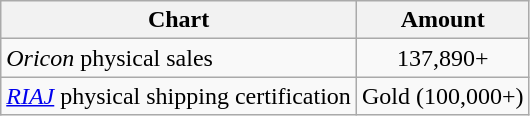<table class="wikitable">
<tr>
<th>Chart</th>
<th>Amount</th>
</tr>
<tr>
<td><em>Oricon</em> physical sales</td>
<td align="center">137,890+</td>
</tr>
<tr>
<td><em><a href='#'>RIAJ</a></em> physical shipping certification</td>
<td align="center">Gold (100,000+)</td>
</tr>
</table>
